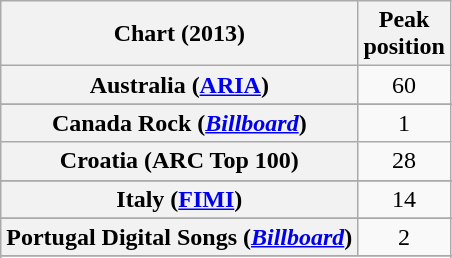<table class="wikitable sortable plainrowheaders" style="text-align:center;">
<tr>
<th scope="col">Chart (2013)</th>
<th scope="col">Peak<br>position</th>
</tr>
<tr>
<th scope="row">Australia (<a href='#'>ARIA</a>)</th>
<td>60</td>
</tr>
<tr>
</tr>
<tr>
</tr>
<tr>
</tr>
<tr>
</tr>
<tr>
<th scope="row">Canada Rock (<em><a href='#'>Billboard</a></em>)</th>
<td>1</td>
</tr>
<tr>
<th scope="row">Croatia (ARC Top 100)</th>
<td>28</td>
</tr>
<tr>
</tr>
<tr>
</tr>
<tr>
</tr>
<tr>
<th scope="row">Italy (<a href='#'>FIMI</a>)</th>
<td>14</td>
</tr>
<tr>
</tr>
<tr>
</tr>
<tr>
<th scope="row">Portugal Digital Songs (<em><a href='#'>Billboard</a></em>)</th>
<td>2</td>
</tr>
<tr>
</tr>
<tr>
</tr>
<tr>
</tr>
<tr>
</tr>
<tr>
</tr>
<tr>
</tr>
<tr>
</tr>
<tr>
</tr>
<tr>
</tr>
</table>
